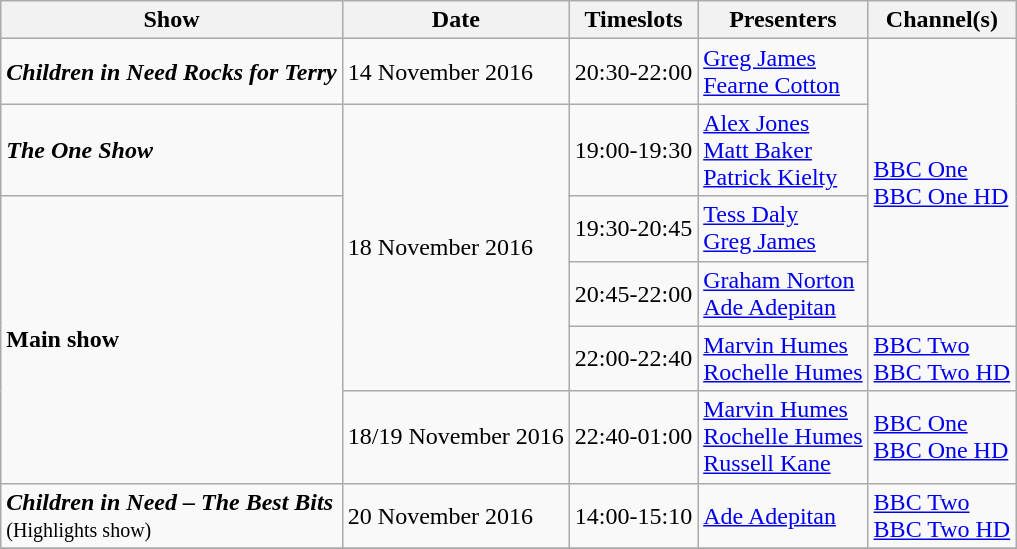<table class="wikitable" text-align:center;">
<tr>
<th>Show</th>
<th>Date</th>
<th>Timeslots</th>
<th>Presenters</th>
<th>Channel(s)</th>
</tr>
<tr>
<td><strong><em>Children in Need Rocks for Terry</em></strong></td>
<td>14 November 2016</td>
<td>20:30-22:00</td>
<td><a href='#'>Greg James</a><br><a href='#'>Fearne Cotton</a></td>
<td rowspan=4><a href='#'>BBC One</a><br><a href='#'>BBC One HD</a></td>
</tr>
<tr>
<td><strong><em>The One Show</em></strong></td>
<td rowspan=4>18 November 2016</td>
<td>19:00-19:30</td>
<td><a href='#'>Alex Jones</a><br><a href='#'>Matt Baker</a><br><a href='#'>Patrick Kielty</a></td>
</tr>
<tr>
<td rowspan=4><strong>Main show</strong></td>
<td>19:30-20:45</td>
<td><a href='#'>Tess Daly</a><br><a href='#'>Greg James</a></td>
</tr>
<tr>
<td>20:45-22:00</td>
<td><a href='#'>Graham Norton</a><br><a href='#'>Ade Adepitan</a></td>
</tr>
<tr>
<td>22:00-22:40</td>
<td><a href='#'>Marvin Humes</a><br><a href='#'>Rochelle Humes</a></td>
<td><a href='#'>BBC Two</a><br><a href='#'>BBC Two HD</a></td>
</tr>
<tr>
<td>18/19 November 2016</td>
<td>22:40-01:00</td>
<td><a href='#'>Marvin Humes</a><br><a href='#'>Rochelle Humes</a><br><a href='#'>Russell Kane</a></td>
<td><a href='#'>BBC One</a><br><a href='#'>BBC One HD</a></td>
</tr>
<tr>
<td><strong><em>Children in Need – The Best Bits</em></strong><br><small>(Highlights show)</small></td>
<td>20 November 2016</td>
<td>14:00-15:10</td>
<td><a href='#'>Ade Adepitan</a></td>
<td><a href='#'>BBC Two</a><br><a href='#'>BBC Two HD</a></td>
</tr>
<tr>
</tr>
</table>
